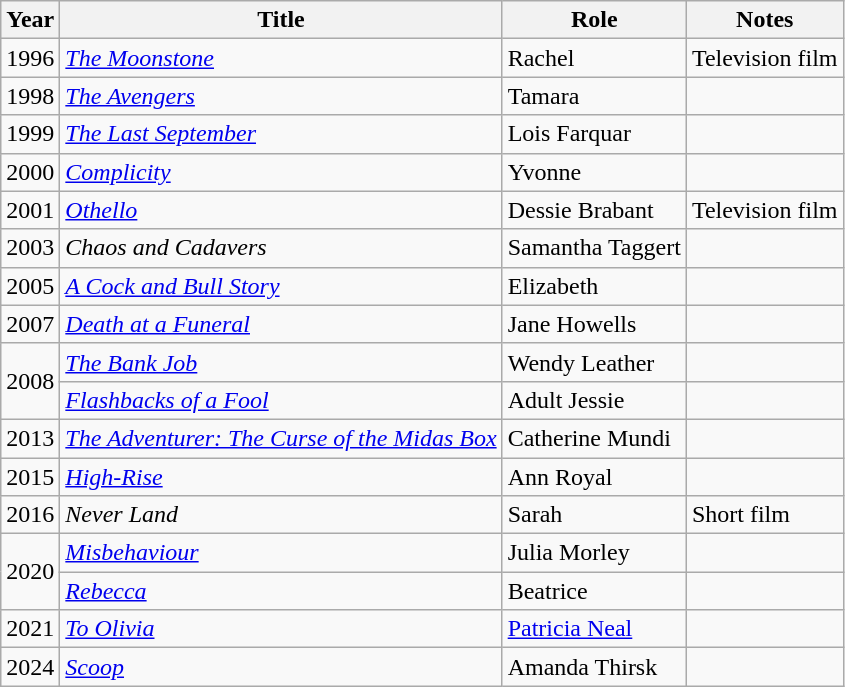<table class="wikitable sortable">
<tr>
<th>Year</th>
<th>Title</th>
<th>Role</th>
<th class="unsortable">Notes</th>
</tr>
<tr>
<td>1996</td>
<td><em><a href='#'>The Moonstone</a></em></td>
<td>Rachel</td>
<td>Television film</td>
</tr>
<tr>
<td>1998</td>
<td><em><a href='#'>The Avengers</a></em></td>
<td>Tamara</td>
<td></td>
</tr>
<tr>
<td>1999</td>
<td><em><a href='#'>The Last September</a></em></td>
<td>Lois Farquar</td>
<td></td>
</tr>
<tr>
<td>2000</td>
<td><em><a href='#'>Complicity</a></em></td>
<td>Yvonne</td>
<td></td>
</tr>
<tr>
<td>2001</td>
<td><em><a href='#'>Othello</a></em></td>
<td>Dessie Brabant</td>
<td>Television film</td>
</tr>
<tr>
<td>2003</td>
<td><em>Chaos and Cadavers</em></td>
<td>Samantha Taggert</td>
<td></td>
</tr>
<tr>
<td>2005</td>
<td><em><a href='#'>A Cock and Bull Story</a></em></td>
<td>Elizabeth</td>
<td></td>
</tr>
<tr>
<td>2007</td>
<td><em><a href='#'>Death at a Funeral</a></em></td>
<td>Jane Howells</td>
<td></td>
</tr>
<tr>
<td rowspan=2>2008</td>
<td><em><a href='#'>The Bank Job</a></em></td>
<td>Wendy Leather</td>
<td></td>
</tr>
<tr>
<td><em><a href='#'>Flashbacks of a Fool</a></em></td>
<td>Adult Jessie</td>
<td></td>
</tr>
<tr>
<td>2013</td>
<td><em><a href='#'>The Adventurer: The Curse of the Midas Box</a></em></td>
<td>Catherine Mundi</td>
<td></td>
</tr>
<tr>
<td>2015</td>
<td><em><a href='#'>High-Rise</a></em></td>
<td>Ann Royal</td>
<td></td>
</tr>
<tr>
<td>2016</td>
<td><em>Never Land</em></td>
<td>Sarah</td>
<td>Short film</td>
</tr>
<tr>
<td rowspan=2>2020</td>
<td><em><a href='#'>Misbehaviour</a></em></td>
<td>Julia Morley</td>
<td></td>
</tr>
<tr>
<td><em><a href='#'>Rebecca</a></em></td>
<td>Beatrice</td>
<td></td>
</tr>
<tr>
<td>2021</td>
<td><em><a href='#'>To Olivia</a></em></td>
<td><a href='#'>Patricia Neal</a></td>
<td></td>
</tr>
<tr>
<td>2024</td>
<td><em><a href='#'>Scoop</a></em></td>
<td>Amanda Thirsk</td>
<td></td>
</tr>
</table>
